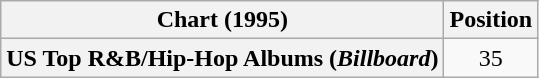<table class="wikitable plainrowheaders" style="text-align:center">
<tr>
<th>Chart (1995)</th>
<th>Position</th>
</tr>
<tr>
<th scope="row">US Top R&B/Hip-Hop Albums (<em>Billboard</em>)</th>
<td>35</td>
</tr>
</table>
